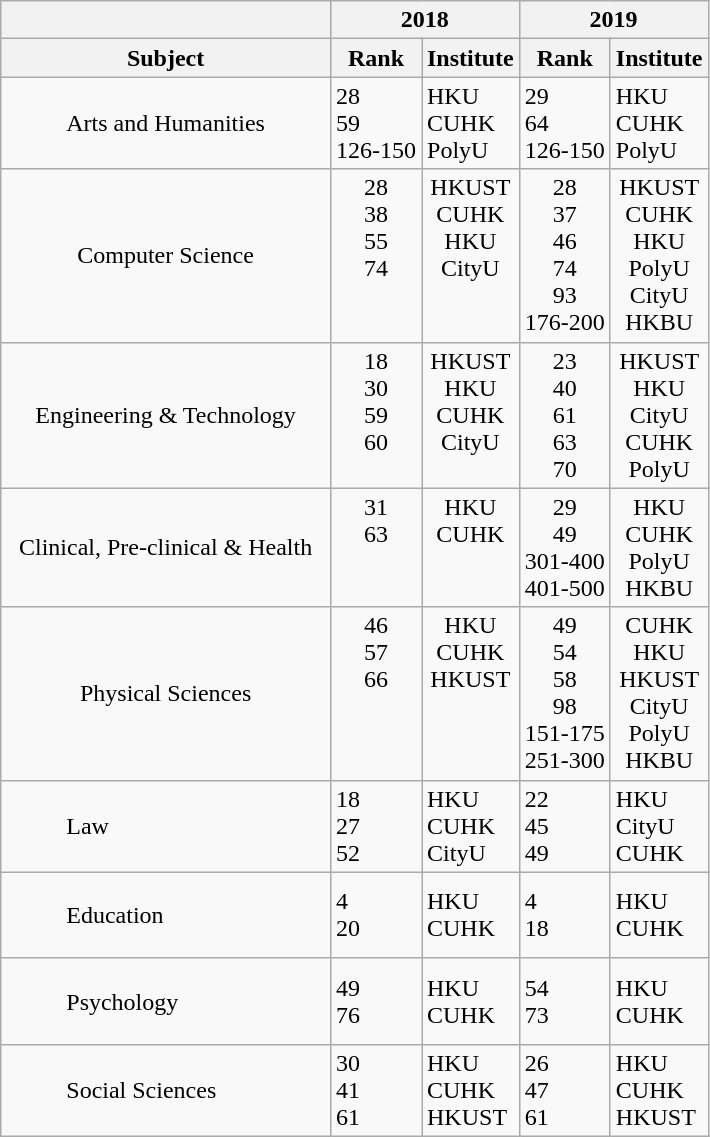<table class="wikitable">
<tr>
<th></th>
<th colspan="2">2018</th>
<th colspan="2">2019</th>
</tr>
<tr>
<th>Subject</th>
<th>Rank</th>
<th>Institute</th>
<th>Rank</th>
<th>Institute</th>
</tr>
<tr>
<td><blockquote>Arts and Humanities</blockquote></td>
<td>28<br>59<br>126-150</td>
<td>HKU<br>CUHK<br>PolyU</td>
<td>29<br>64<br>126-150</td>
<td>HKU<br>CUHK<br>PolyU</td>
</tr>
<tr align="center" valign="top">
<td valign="middle">Computer Science</td>
<td>28<br>38<br>55<br>74</td>
<td>HKUST<br>CUHK<br>HKU<br>CityU</td>
<td>28<br>37<br>46<br>74<br>93<br>176-200</td>
<td>HKUST<br>CUHK<br>HKU<br>PolyU<br>CityU<br>HKBU</td>
</tr>
<tr align="center" valign="top">
<td valign="middle">Engineering & Technology</td>
<td>18<br>30<br>59<br>60</td>
<td>HKUST<br>HKU<br>CUHK<br>CityU</td>
<td>23<br>40<br>61<br>63<br>70</td>
<td>HKUST<br>HKU<br>CityU<br>CUHK<br>PolyU</td>
</tr>
<tr align="center" valign="top">
<td valign="middle">Clinical, Pre-clinical & Health</td>
<td>31<br>63</td>
<td>HKU<br>CUHK</td>
<td>29<br> 49<br> 301-400<br> 401-500</td>
<td>HKU<br> CUHK<br> PolyU<br> HKBU</td>
</tr>
<tr align="center" valign="top">
<td valign="middle">Physical Sciences</td>
<td>46<br>57<br>66</td>
<td>HKU<br>CUHK<br>HKUST</td>
<td>49<br> 54<br> 58<br> 98<br> 151-175<br> 251-300</td>
<td>CUHK<br> HKU<br> HKUST<br> CityU<br> PolyU<br> HKBU</td>
</tr>
<tr>
<td><blockquote>Law</blockquote></td>
<td>18<br>27<br>52</td>
<td>HKU<br>CUHK<br>CityU</td>
<td>22<br>45<br>49</td>
<td>HKU<br>CityU<br>CUHK</td>
</tr>
<tr>
<td><blockquote>Education</blockquote></td>
<td>4<br>20</td>
<td>HKU<br>CUHK</td>
<td>4<br>18</td>
<td>HKU<br>CUHK</td>
</tr>
<tr>
<td><blockquote>Psychology</blockquote></td>
<td>49<br>76</td>
<td>HKU<br>CUHK</td>
<td>54<br>73</td>
<td>HKU<br>CUHK</td>
</tr>
<tr>
<td><blockquote>Social Sciences</blockquote></td>
<td>30<br>41<br>61</td>
<td>HKU<br>CUHK<br>HKUST</td>
<td>26<br>47<br>61</td>
<td>HKU<br>CUHK<br>HKUST</td>
</tr>
</table>
